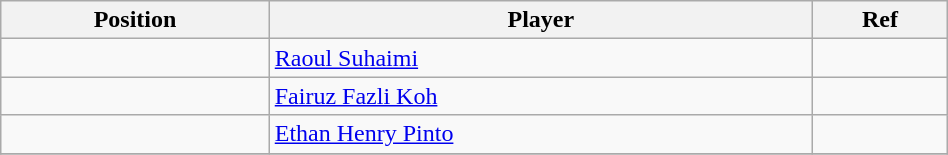<table class="wikitable sortable" style="width:50%; text-align:center; font-size:100%; text-align:left;">
<tr>
<th>Position</th>
<th>Player</th>
<th>Ref</th>
</tr>
<tr>
<td></td>
<td> <a href='#'>Raoul Suhaimi</a></td>
<td></td>
</tr>
<tr>
<td></td>
<td> <a href='#'>Fairuz Fazli Koh</a></td>
<td></td>
</tr>
<tr>
<td></td>
<td> <a href='#'>Ethan Henry Pinto</a></td>
<td></td>
</tr>
<tr>
</tr>
</table>
